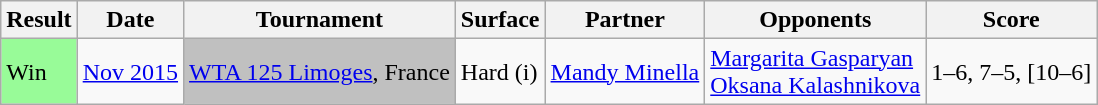<table class="sortable wikitable">
<tr>
<th>Result</th>
<th>Date</th>
<th>Tournament</th>
<th>Surface</th>
<th>Partner</th>
<th>Opponents</th>
<th class=unsortable>Score</th>
</tr>
<tr>
<td bgcolor=98fb98>Win</td>
<td><a href='#'>Nov 2015</a></td>
<td bgcolor=silver><a href='#'>WTA 125 Limoges</a>, France</td>
<td>Hard (i)</td>
<td> <a href='#'>Mandy Minella</a></td>
<td> <a href='#'>Margarita Gasparyan</a> <br>  <a href='#'>Oksana Kalashnikova</a></td>
<td>1–6, 7–5, [10–6]</td>
</tr>
</table>
